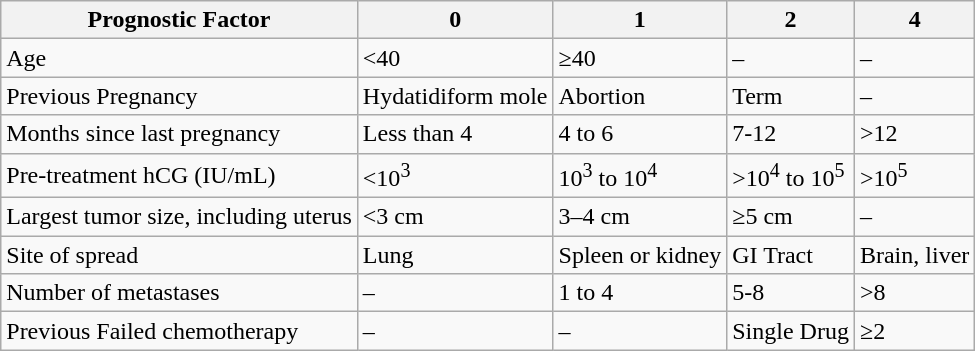<table class="wikitable">
<tr>
<th>Prognostic Factor</th>
<th>0</th>
<th>1</th>
<th>2</th>
<th>4</th>
</tr>
<tr>
<td>Age</td>
<td><40</td>
<td>≥40</td>
<td>–</td>
<td>–</td>
</tr>
<tr>
<td>Previous Pregnancy</td>
<td>Hydatidiform mole</td>
<td>Abortion</td>
<td>Term</td>
<td>–</td>
</tr>
<tr>
<td>Months since last pregnancy</td>
<td>Less than 4</td>
<td>4 to 6</td>
<td>7-12</td>
<td>>12</td>
</tr>
<tr>
<td>Pre-treatment hCG (IU/mL)</td>
<td><10<sup>3</sup></td>
<td>10<sup>3</sup> to 10<sup>4</sup></td>
<td>>10<sup>4</sup> to 10<sup>5</sup></td>
<td>>10<sup>5</sup></td>
</tr>
<tr>
<td>Largest tumor size, including uterus</td>
<td><3 cm</td>
<td>3–4 cm</td>
<td>≥5 cm</td>
<td>–</td>
</tr>
<tr>
<td>Site of spread</td>
<td>Lung</td>
<td>Spleen or kidney</td>
<td>GI Tract</td>
<td>Brain, liver</td>
</tr>
<tr>
<td>Number of metastases</td>
<td>–</td>
<td>1 to 4</td>
<td>5-8</td>
<td>>8</td>
</tr>
<tr>
<td>Previous Failed chemotherapy</td>
<td>–</td>
<td>–</td>
<td>Single Drug</td>
<td>≥2</td>
</tr>
</table>
